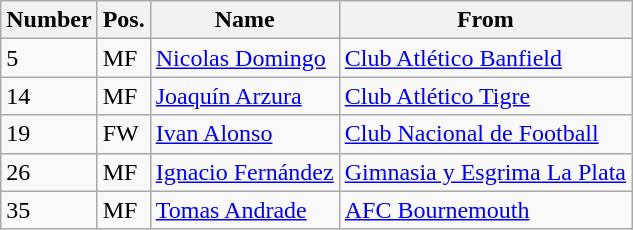<table class="wikitable">
<tr>
<th>Number</th>
<th>Pos.</th>
<th>Name</th>
<th>From</th>
</tr>
<tr>
<td>5</td>
<td>MF</td>
<td> <a href='#'>Nicolas Domingo</a></td>
<td> <a href='#'>Club Atlético Banfield</a></td>
</tr>
<tr>
<td>14</td>
<td>MF</td>
<td> <a href='#'>Joaquín Arzura</a></td>
<td> <a href='#'>Club Atlético Tigre</a></td>
</tr>
<tr>
<td>19</td>
<td>FW</td>
<td> <a href='#'>Ivan Alonso</a></td>
<td> <a href='#'>Club Nacional de Football</a></td>
</tr>
<tr>
<td>26</td>
<td>MF</td>
<td> <a href='#'>Ignacio Fernández</a></td>
<td> <a href='#'>Gimnasia y Esgrima La Plata</a></td>
</tr>
<tr>
<td>35</td>
<td>MF</td>
<td> <a href='#'>Tomas Andrade</a></td>
<td> <a href='#'>AFC Bournemouth</a></td>
</tr>
</table>
